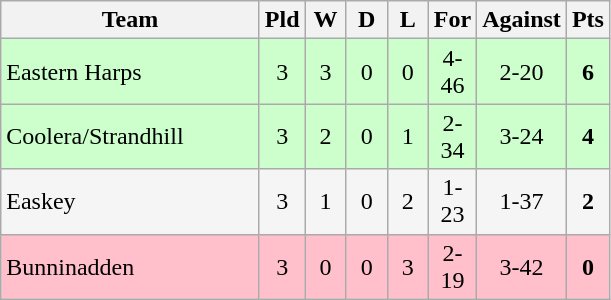<table class="wikitable">
<tr>
<th width=165>Team</th>
<th width=20>Pld</th>
<th width=20>W</th>
<th width=20>D</th>
<th width=20>L</th>
<th width=20>For</th>
<th width=20>Against</th>
<th width=20>Pts</th>
</tr>
<tr align=center style="background:#ccffcc;">
<td style="text-align:left;">Eastern Harps</td>
<td>3</td>
<td>3</td>
<td>0</td>
<td>0</td>
<td>4-46</td>
<td>2-20</td>
<td><strong>6</strong></td>
</tr>
<tr align=center style="background:#ccffcc;">
<td style="text-align:left;">Coolera/Strandhill</td>
<td>3</td>
<td>2</td>
<td>0</td>
<td>1</td>
<td>2-34</td>
<td>3-24</td>
<td><strong>4</strong></td>
</tr>
<tr align=center style="background:#f5f5f5;">
<td style="text-align:left;">Easkey</td>
<td>3</td>
<td>1</td>
<td>0</td>
<td>2</td>
<td>1-23</td>
<td>1-37</td>
<td><strong>2</strong></td>
</tr>
<tr align=center style="background:pink;">
<td style="text-align:left;">Bunninadden</td>
<td>3</td>
<td>0</td>
<td>0</td>
<td>3</td>
<td>2-19</td>
<td>3-42</td>
<td><strong>0</strong></td>
</tr>
</table>
